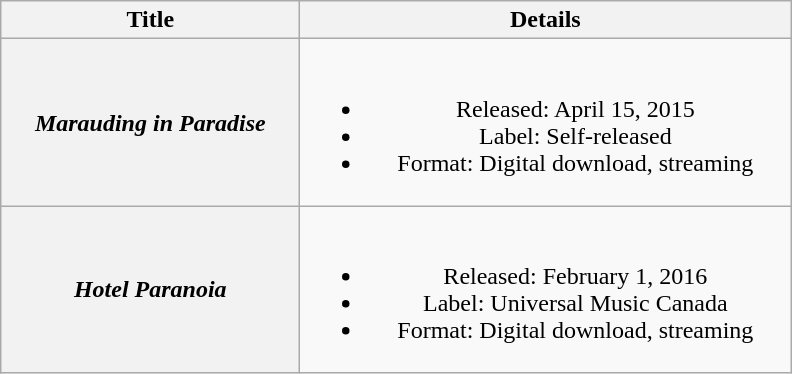<table class="wikitable plainrowheaders" style="text-align:center;">
<tr>
<th scope="col" style="width:12em;">Title</th>
<th scope="col" style="width:20em;">Details</th>
</tr>
<tr>
<th scope="row"><em>Marauding in Paradise</em></th>
<td><br><ul><li>Released: April 15, 2015</li><li>Label: Self-released</li><li>Format: Digital download, streaming</li></ul></td>
</tr>
<tr>
<th scope="row"><em>Hotel Paranoia</em></th>
<td><br><ul><li>Released: February 1, 2016</li><li>Label: Universal Music Canada</li><li>Format: Digital download, streaming</li></ul></td>
</tr>
</table>
